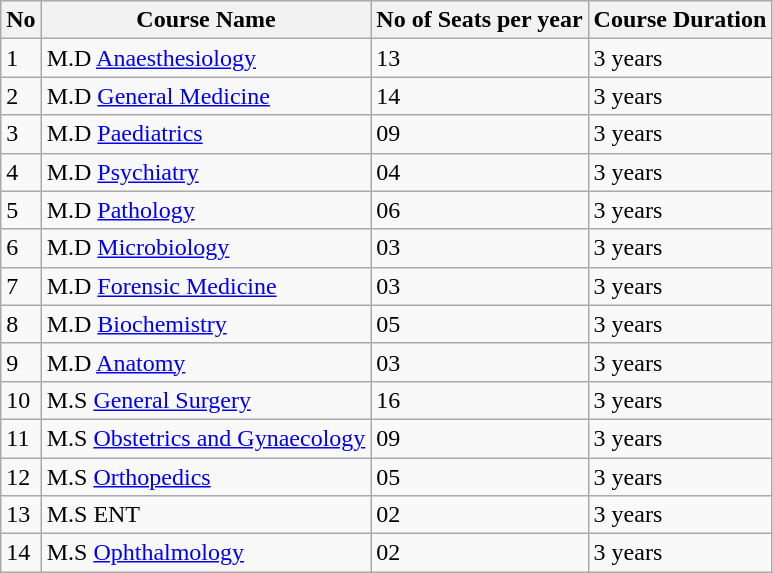<table class="wikitable sortable">
<tr style="text-align:center; background:#f0f0f0;">
<th>No</th>
<th>Course Name</th>
<th>No of Seats per year</th>
<th>Course Duration</th>
</tr>
<tr>
<td>1</td>
<td>M.D <a href='#'>Anaesthesiology</a></td>
<td>13</td>
<td>3 years</td>
</tr>
<tr>
<td>2</td>
<td>M.D <a href='#'>General Medicine</a></td>
<td>14</td>
<td>3 years</td>
</tr>
<tr>
<td>3</td>
<td>M.D <a href='#'>Paediatrics</a></td>
<td>09</td>
<td>3 years</td>
</tr>
<tr>
<td>4</td>
<td>M.D <a href='#'>Psychiatry</a></td>
<td>04</td>
<td>3 years</td>
</tr>
<tr>
<td>5</td>
<td>M.D <a href='#'>Pathology</a></td>
<td>06</td>
<td>3 years</td>
</tr>
<tr>
<td>6</td>
<td>M.D <a href='#'>Microbiology</a></td>
<td>03</td>
<td>3 years</td>
</tr>
<tr>
<td>7</td>
<td>M.D <a href='#'>Forensic Medicine</a></td>
<td>03</td>
<td>3 years</td>
</tr>
<tr>
<td>8</td>
<td>M.D <a href='#'>Biochemistry</a></td>
<td>05</td>
<td>3 years</td>
</tr>
<tr>
<td>9</td>
<td>M.D <a href='#'>Anatomy</a></td>
<td>03</td>
<td>3 years</td>
</tr>
<tr>
<td>10</td>
<td>M.S <a href='#'>General Surgery</a></td>
<td>16</td>
<td>3 years</td>
</tr>
<tr>
<td>11</td>
<td>M.S <a href='#'>Obstetrics and Gynaecology</a></td>
<td>09</td>
<td>3 years</td>
</tr>
<tr>
<td>12</td>
<td>M.S <a href='#'>Orthopedics</a></td>
<td>05</td>
<td>3 years</td>
</tr>
<tr>
<td>13</td>
<td>M.S ENT</td>
<td>02</td>
<td>3 years</td>
</tr>
<tr>
<td>14</td>
<td>M.S <a href='#'>Ophthalmology</a></td>
<td>02</td>
<td>3 years</td>
</tr>
</table>
